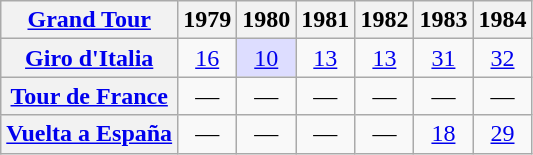<table class="wikitable plainrowheaders">
<tr>
<th scope="col"><a href='#'>Grand Tour</a></th>
<th scope="col">1979</th>
<th scope="col">1980</th>
<th scope="col">1981</th>
<th scope="col">1982</th>
<th scope="col">1983</th>
<th scope="col">1984</th>
</tr>
<tr style="text-align:center;">
<th scope="row"> <a href='#'>Giro d'Italia</a></th>
<td><a href='#'>16</a></td>
<td style="background:#ddf;"><a href='#'>10</a></td>
<td><a href='#'>13</a></td>
<td><a href='#'>13</a></td>
<td><a href='#'>31</a></td>
<td><a href='#'>32</a></td>
</tr>
<tr style="text-align:center;">
<th scope="row"> <a href='#'>Tour de France</a></th>
<td>—</td>
<td>—</td>
<td>—</td>
<td>—</td>
<td>—</td>
<td>—</td>
</tr>
<tr style="text-align:center;">
<th scope="row"> <a href='#'>Vuelta a España</a></th>
<td>—</td>
<td>—</td>
<td>—</td>
<td>—</td>
<td><a href='#'>18</a></td>
<td><a href='#'>29</a></td>
</tr>
</table>
